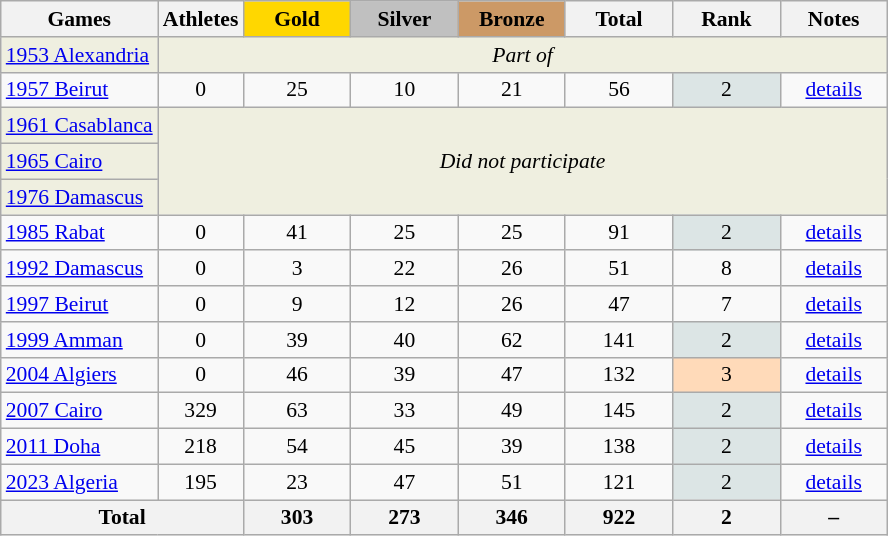<table class="wikitable" style="font-size:90%; text-align:center;">
<tr>
<th>Games</th>
<th>Athletes</th>
<td style="background:gold; width:4.5em; font-weight:bold;">Gold</td>
<td style="background:silver; width:4.5em; font-weight:bold;">Silver</td>
<td style="background:#cc9966; width:4.5em; font-weight:bold;">Bronze</td>
<th style="width:4.5em; font-weight:bold;">Total</th>
<th style="width:4.5em; font-weight:bold;">Rank</th>
<th style="width:4.5em; font-weight:bold;">Notes</th>
</tr>
<tr bgcolor="efefe">
<td align=left> <a href='#'>1953 Alexandria</a></td>
<td colspan=7><em>Part of </em></td>
</tr>
<tr bgcolor=>
<td align=left> <a href='#'>1957 Beirut</a></td>
<td>0</td>
<td>25</td>
<td>10</td>
<td>21</td>
<td>56</td>
<td bgcolor=DCE5E5>2</td>
<td><a href='#'>details</a></td>
</tr>
<tr bgcolor="efefe">
<td align=left> <a href='#'>1961 Casablanca</a></td>
<td colspan=7 rowspan=3><em>Did not participate</em></td>
</tr>
<tr bgcolor="efefe">
<td align=left> <a href='#'>1965 Cairo</a></td>
</tr>
<tr bgcolor="efefe">
<td align=left> <a href='#'>1976 Damascus</a></td>
</tr>
<tr bgcolor=>
<td align=left> <a href='#'>1985 Rabat</a></td>
<td>0</td>
<td>41</td>
<td>25</td>
<td>25</td>
<td>91</td>
<td bgcolor=DCE5E5>2</td>
<td><a href='#'>details</a></td>
</tr>
<tr bgcolor=>
<td align=left> <a href='#'>1992 Damascus</a></td>
<td>0</td>
<td>3</td>
<td>22</td>
<td>26</td>
<td>51</td>
<td>8</td>
<td><a href='#'>details</a></td>
</tr>
<tr bgcolor=>
<td align=left> <a href='#'>1997 Beirut</a></td>
<td>0</td>
<td>9</td>
<td>12</td>
<td>26</td>
<td>47</td>
<td>7</td>
<td><a href='#'>details</a></td>
</tr>
<tr bgcolor=>
<td align=left> <a href='#'>1999 Amman</a></td>
<td>0</td>
<td>39</td>
<td>40</td>
<td>62</td>
<td>141</td>
<td bgcolor=DCE5E5>2</td>
<td><a href='#'>details</a></td>
</tr>
<tr bgcolor=>
<td align=left> <a href='#'>2004 Algiers</a></td>
<td>0</td>
<td>46</td>
<td>39</td>
<td>47</td>
<td>132</td>
<td bgcolor=ffdab9>3</td>
<td><a href='#'>details</a></td>
</tr>
<tr bgcolor=>
<td align=left> <a href='#'>2007 Cairo</a></td>
<td>329</td>
<td>63</td>
<td>33</td>
<td>49</td>
<td>145</td>
<td bgcolor=DCE5E5>2</td>
<td><a href='#'>details</a></td>
</tr>
<tr bgcolor=>
<td align=left> <a href='#'>2011 Doha</a></td>
<td>218</td>
<td>54</td>
<td>45</td>
<td>39</td>
<td>138</td>
<td bgcolor=DCE5E5>2</td>
<td><a href='#'>details</a></td>
</tr>
<tr bgcolor=>
<td align=left> <a href='#'>2023 Algeria</a> </td>
<td>195</td>
<td>23</td>
<td>47</td>
<td>51</td>
<td>121</td>
<td bgcolor=DCE5E5>2</td>
<td><a href='#'>details</a></td>
</tr>
<tr style="width:4em;">
<th colspan=2>Total</th>
<th>303</th>
<th>273</th>
<th>346</th>
<th>922</th>
<th bgcolor="ffdab9">2</th>
<th>–</th>
</tr>
</table>
